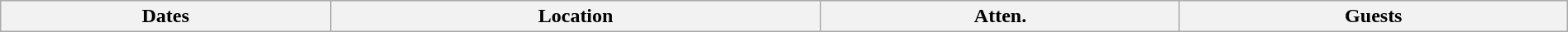<table class="wikitable" width="100%">
<tr>
<th>Dates</th>
<th>Location</th>
<th>Atten.</th>
<th>Guests<br>

















</th>
</tr>
</table>
